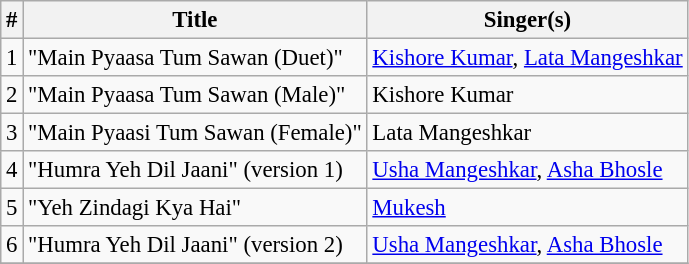<table class="wikitable" style="font-size:95%;">
<tr>
<th>#</th>
<th>Title</th>
<th>Singer(s)</th>
</tr>
<tr>
<td>1</td>
<td>"Main Pyaasa Tum Sawan (Duet)"</td>
<td><a href='#'>Kishore Kumar</a>, <a href='#'>Lata Mangeshkar</a></td>
</tr>
<tr>
<td>2</td>
<td>"Main Pyaasa Tum Sawan (Male)"</td>
<td>Kishore Kumar</td>
</tr>
<tr>
<td>3</td>
<td>"Main Pyaasi Tum Sawan (Female)"</td>
<td>Lata Mangeshkar</td>
</tr>
<tr>
<td>4</td>
<td>"Humra Yeh Dil Jaani" (version 1)</td>
<td><a href='#'>Usha Mangeshkar</a>, <a href='#'>Asha Bhosle</a></td>
</tr>
<tr>
<td>5</td>
<td>"Yeh Zindagi Kya Hai"</td>
<td><a href='#'>Mukesh</a></td>
</tr>
<tr>
<td>6</td>
<td>"Humra Yeh Dil Jaani" (version 2)</td>
<td><a href='#'>Usha Mangeshkar</a>, <a href='#'>Asha Bhosle</a></td>
</tr>
<tr>
</tr>
</table>
